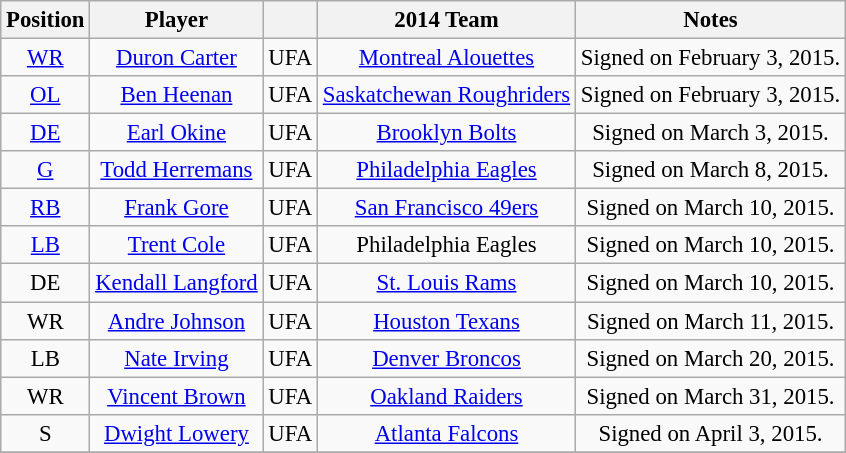<table class="wikitable" style="font-size: 95%; text-align: center;">
<tr>
<th>Position</th>
<th>Player</th>
<th></th>
<th>2014 Team</th>
<th>Notes</th>
</tr>
<tr>
<td><a href='#'>WR</a></td>
<td><a href='#'>Duron Carter</a></td>
<td>UFA</td>
<td><a href='#'>Montreal Alouettes</a></td>
<td>Signed on February 3, 2015.</td>
</tr>
<tr>
<td><a href='#'>OL</a></td>
<td><a href='#'>Ben Heenan</a></td>
<td>UFA</td>
<td><a href='#'>Saskatchewan Roughriders</a></td>
<td>Signed on February 3, 2015.</td>
</tr>
<tr>
<td><a href='#'>DE</a></td>
<td><a href='#'>Earl Okine</a></td>
<td>UFA</td>
<td><a href='#'>Brooklyn Bolts</a></td>
<td>Signed on March 3, 2015.</td>
</tr>
<tr>
<td><a href='#'>G</a></td>
<td><a href='#'>Todd Herremans</a></td>
<td>UFA</td>
<td><a href='#'>Philadelphia Eagles</a></td>
<td>Signed on March 8, 2015.</td>
</tr>
<tr>
<td><a href='#'>RB</a></td>
<td><a href='#'>Frank Gore</a></td>
<td>UFA</td>
<td><a href='#'>San Francisco 49ers</a></td>
<td>Signed on March 10, 2015.</td>
</tr>
<tr>
<td><a href='#'>LB</a></td>
<td><a href='#'>Trent Cole</a></td>
<td>UFA</td>
<td>Philadelphia Eagles</td>
<td>Signed on March 10, 2015.</td>
</tr>
<tr>
<td>DE</td>
<td><a href='#'>Kendall Langford</a></td>
<td>UFA</td>
<td><a href='#'>St. Louis Rams</a></td>
<td>Signed on March 10, 2015.</td>
</tr>
<tr>
<td>WR</td>
<td><a href='#'>Andre Johnson</a></td>
<td>UFA</td>
<td><a href='#'>Houston Texans</a></td>
<td>Signed on March 11, 2015.</td>
</tr>
<tr>
<td>LB</td>
<td><a href='#'>Nate Irving</a></td>
<td>UFA</td>
<td><a href='#'>Denver Broncos</a></td>
<td>Signed on March 20, 2015.</td>
</tr>
<tr>
<td>WR</td>
<td><a href='#'>Vincent Brown</a></td>
<td>UFA</td>
<td><a href='#'>Oakland Raiders</a></td>
<td>Signed on March 31, 2015.</td>
</tr>
<tr>
<td>S</td>
<td><a href='#'>Dwight Lowery</a></td>
<td>UFA</td>
<td><a href='#'>Atlanta Falcons</a></td>
<td>Signed on April 3, 2015.</td>
</tr>
<tr>
</tr>
</table>
